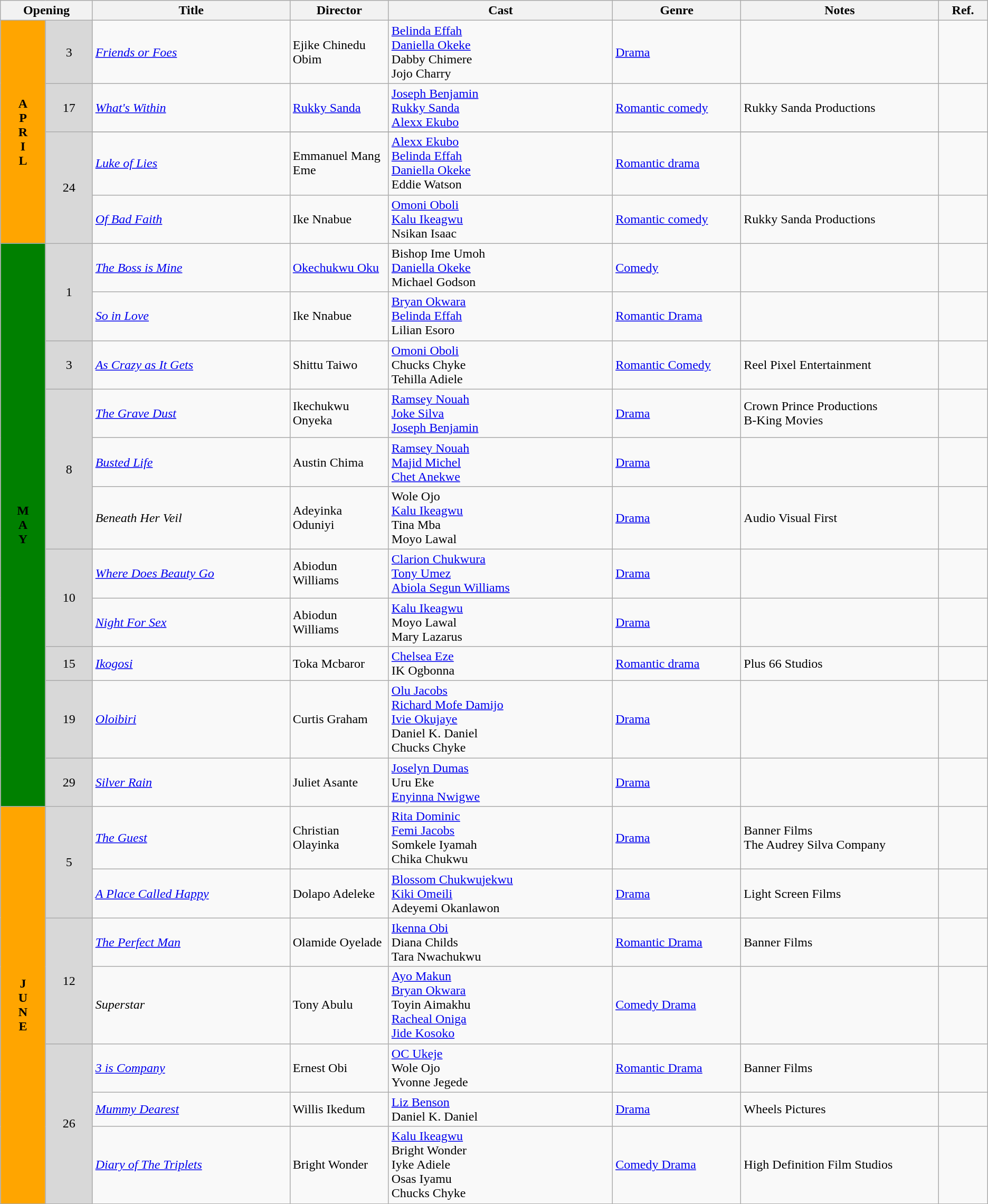<table class="wikitable">
<tr>
<th colspan="2">Opening</th>
<th style="width:20%;">Title</th>
<th style="width:10%;">Director</th>
<th>Cast</th>
<th style="width:13%">Genre</th>
<th style="width:20%">Notes</th>
<th>Ref.</th>
</tr>
<tr>
<td rowspan=5 style="text-align:center; background:orange; textcolor:#000;"><strong>A<br>P<br>R<br>I<br>L<br></strong></td>
<td rowspan=1 style="text-align:center; background:#d8d8d8; textcolor:#000;">3</td>
<td><em><a href='#'>Friends or Foes</a></em></td>
<td>Ejike Chinedu Obim</td>
<td><a href='#'>Belinda Effah</a><br><a href='#'>Daniella Okeke</a><br>Dabby Chimere<br>Jojo Charry</td>
<td><a href='#'>Drama</a></td>
<td></td>
<td></td>
</tr>
<tr>
<td rowspan=1 style="text-align:center; background:#d8d8d8; textcolor:#000;">17</td>
<td><em><a href='#'>What's Within</a></em></td>
<td><a href='#'>Rukky Sanda</a></td>
<td><a href='#'>Joseph Benjamin</a><br><a href='#'>Rukky Sanda</a><br><a href='#'>Alexx Ekubo</a></td>
<td><a href='#'>Romantic comedy</a></td>
<td>Rukky Sanda Productions</td>
<td></td>
</tr>
<tr>
<td rowspan=3 style="text-align:center; background:#d8d8d8; textcolor:#000;">24</td>
</tr>
<tr>
<td><em><a href='#'>Luke of Lies</a></em></td>
<td>Emmanuel Mang Eme</td>
<td><a href='#'>Alexx Ekubo</a><br><a href='#'>Belinda Effah</a><br><a href='#'>Daniella Okeke</a> <br> Eddie Watson</td>
<td><a href='#'>Romantic drama</a></td>
<td></td>
<td></td>
</tr>
<tr>
<td><em><a href='#'>Of Bad Faith</a></em></td>
<td>Ike Nnabue</td>
<td><a href='#'>Omoni Oboli</a><br><a href='#'>Kalu Ikeagwu</a><br>Nsikan Isaac</td>
<td><a href='#'>Romantic comedy</a></td>
<td>Rukky Sanda Productions</td>
<td></td>
</tr>
<tr>
<td rowspan=11 style="text-align:center; background:green; textcolor:#000;"><strong>M<br>A<br>Y<br></strong></td>
<td rowspan=2 style="text-align:center; background:#d8d8d8; textcolor:#000;">1</td>
<td><em><a href='#'>The Boss is Mine</a></em></td>
<td><a href='#'>Okechukwu Oku</a></td>
<td>Bishop Ime Umoh<br><a href='#'>Daniella Okeke</a><br>Michael Godson</td>
<td><a href='#'>Comedy</a></td>
<td></td>
<td></td>
</tr>
<tr>
<td><em><a href='#'>So in Love</a></em></td>
<td>Ike Nnabue</td>
<td><a href='#'>Bryan Okwara</a><br><a href='#'>Belinda Effah</a><br>Lilian Esoro</td>
<td><a href='#'>Romantic Drama</a></td>
<td></td>
<td></td>
</tr>
<tr>
<td rowspan=1 style="text-align:center; background:#d8d8d8; textcolor:#000;">3</td>
<td><em><a href='#'>As Crazy as It Gets</a></em></td>
<td>Shittu Taiwo</td>
<td><a href='#'>Omoni Oboli</a><br>Chucks Chyke<br>Tehilla Adiele</td>
<td><a href='#'>Romantic Comedy</a></td>
<td>Reel Pixel Entertainment</td>
<td></td>
</tr>
<tr>
<td rowspan=3 style="text-align:center; background:#d8d8d8; textcolor:#000;">8</td>
<td><em><a href='#'>The Grave Dust</a></em></td>
<td>Ikechukwu Onyeka</td>
<td><a href='#'>Ramsey Nouah</a><br><a href='#'>Joke Silva</a><br><a href='#'>Joseph Benjamin</a></td>
<td><a href='#'>Drama</a></td>
<td>Crown Prince Productions <br> B-King Movies</td>
<td></td>
</tr>
<tr>
<td><em><a href='#'>Busted Life</a></em></td>
<td>Austin Chima</td>
<td><a href='#'>Ramsey Nouah</a><br><a href='#'>Majid Michel</a><br><a href='#'>Chet Anekwe</a></td>
<td><a href='#'>Drama</a></td>
<td></td>
<td></td>
</tr>
<tr>
<td><em>Beneath Her Veil</em></td>
<td>Adeyinka Oduniyi</td>
<td>Wole Ojo<br><a href='#'>Kalu Ikeagwu</a><br>Tina Mba<br>Moyo Lawal</td>
<td><a href='#'>Drama</a></td>
<td>Audio Visual First</td>
<td></td>
</tr>
<tr>
<td rowspan=2 style="text-align:center; background:#d8d8d8; textcolor:#000;">10</td>
<td><em><a href='#'>Where Does Beauty Go</a></em></td>
<td>Abiodun Williams</td>
<td><a href='#'>Clarion Chukwura</a><br><a href='#'>Tony Umez</a><br><a href='#'>Abiola Segun Williams</a></td>
<td><a href='#'>Drama</a></td>
<td></td>
<td></td>
</tr>
<tr>
<td><em><a href='#'>Night For Sex</a></em></td>
<td>Abiodun Williams</td>
<td><a href='#'>Kalu Ikeagwu</a><br>Moyo Lawal<br>Mary Lazarus</td>
<td><a href='#'>Drama</a></td>
<td></td>
<td></td>
</tr>
<tr>
<td rowspan=1 style="text-align:center; background:#d8d8d8; textcolor:#000;">15</td>
<td><em><a href='#'>Ikogosi</a></em></td>
<td>Toka Mcbaror</td>
<td><a href='#'>Chelsea Eze</a><br>IK Ogbonna</td>
<td><a href='#'>Romantic drama</a></td>
<td>Plus 66 Studios</td>
<td></td>
</tr>
<tr>
<td rowspan=1 style="text-align:center; background:#d8d8d8; textcolor:#000;">19</td>
<td><em><a href='#'>Oloibiri</a></em></td>
<td>Curtis Graham</td>
<td><a href='#'>Olu Jacobs</a><br><a href='#'>Richard Mofe Damijo</a><br><a href='#'>Ivie Okujaye</a><br>Daniel K. Daniel<br>Chucks Chyke</td>
<td><a href='#'>Drama</a></td>
<td></td>
<td></td>
</tr>
<tr>
<td rowspan=1 style="text-align:center; background:#d8d8d8; textcolor:#000;">29</td>
<td><em><a href='#'>Silver Rain</a></em></td>
<td>Juliet Asante</td>
<td><a href='#'>Joselyn Dumas</a><br>Uru Eke<br><a href='#'>Enyinna Nwigwe</a></td>
<td><a href='#'>Drama</a></td>
<td></td>
<td></td>
</tr>
<tr>
<td rowspan=7 style="text-align:center; background:orange; textcolor:#000;"><strong>J<br>U<br>N<br>E<br></strong></td>
<td rowspan=2 style="text-align:center; background:#d8d8d8; textcolor:#000;">5</td>
<td><em><a href='#'>The Guest</a></em></td>
<td>Christian Olayinka</td>
<td><a href='#'>Rita Dominic</a><br><a href='#'>Femi Jacobs</a><br>Somkele Iyamah<br>Chika Chukwu</td>
<td><a href='#'>Drama</a></td>
<td>Banner Films <br> The Audrey Silva Company</td>
<td></td>
</tr>
<tr>
<td><em><a href='#'>A Place Called Happy</a></em></td>
<td>Dolapo Adeleke</td>
<td><a href='#'>Blossom Chukwujekwu</a><br><a href='#'>Kiki Omeili</a><br>Adeyemi Okanlawon</td>
<td><a href='#'>Drama</a></td>
<td>Light Screen Films</td>
<td></td>
</tr>
<tr>
<td rowspan=2 style="text-align:center; background:#d8d8d8; textcolor:#000;">12</td>
<td><em><a href='#'>The Perfect Man</a></em></td>
<td>Olamide Oyelade</td>
<td><a href='#'>Ikenna Obi</a><br>Diana Childs<br>Tara Nwachukwu</td>
<td><a href='#'>Romantic Drama</a></td>
<td>Banner Films <br></td>
<td></td>
</tr>
<tr>
<td><em>Superstar</em></td>
<td>Tony Abulu</td>
<td><a href='#'>Ayo Makun</a><br><a href='#'>Bryan Okwara</a><br>Toyin Aimakhu<br><a href='#'>Racheal Oniga</a><br><a href='#'>Jide Kosoko</a></td>
<td><a href='#'>Comedy Drama</a></td>
<td></td>
<td></td>
</tr>
<tr>
<td rowspan=3 style="text-align:center; background:#d8d8d8; textcolor:#000;">26</td>
<td><em><a href='#'>3 is Company</a></em></td>
<td>Ernest Obi</td>
<td><a href='#'>OC Ukeje</a><br>Wole Ojo<br>Yvonne Jegede</td>
<td><a href='#'>Romantic Drama</a></td>
<td>Banner Films <br></td>
<td></td>
</tr>
<tr>
<td><em><a href='#'>Mummy Dearest</a></em></td>
<td>Willis Ikedum</td>
<td><a href='#'>Liz Benson</a><br>Daniel K. Daniel</td>
<td><a href='#'>Drama</a></td>
<td>Wheels Pictures</td>
<td></td>
</tr>
<tr>
<td><em><a href='#'>Diary of The Triplets</a></em></td>
<td>Bright Wonder</td>
<td><a href='#'>Kalu Ikeagwu</a><br>Bright Wonder<br>Iyke Adiele<br>Osas Iyamu<br>Chucks Chyke</td>
<td><a href='#'>Comedy Drama</a></td>
<td>High Definition Film Studios</td>
<td></td>
</tr>
</table>
